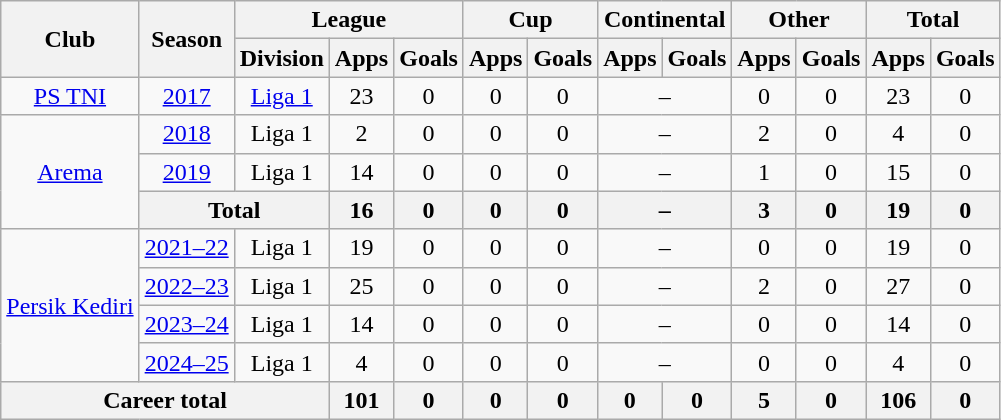<table class="wikitable" style="text-align:center">
<tr>
<th rowspan="2">Club</th>
<th rowspan="2">Season</th>
<th colspan="3">League</th>
<th colspan="2">Cup</th>
<th colspan="2">Continental</th>
<th colspan="2">Other</th>
<th colspan="2">Total</th>
</tr>
<tr>
<th>Division</th>
<th>Apps</th>
<th>Goals</th>
<th>Apps</th>
<th>Goals</th>
<th>Apps</th>
<th>Goals</th>
<th>Apps</th>
<th>Goals</th>
<th>Apps</th>
<th>Goals</th>
</tr>
<tr>
<td rowspan="1" valign="center"><a href='#'>PS TNI</a></td>
<td><a href='#'>2017</a></td>
<td rowspan="1" valign="center"><a href='#'>Liga 1</a></td>
<td>23</td>
<td>0</td>
<td>0</td>
<td>0</td>
<td colspan="2">–</td>
<td>0</td>
<td>0</td>
<td>23</td>
<td>0</td>
</tr>
<tr>
<td rowspan="3" valign="center"><a href='#'>Arema</a></td>
<td><a href='#'>2018</a></td>
<td rowspan="1" valign="center">Liga 1</td>
<td>2</td>
<td>0</td>
<td>0</td>
<td>0</td>
<td colspan="2">–</td>
<td>2</td>
<td>0</td>
<td>4</td>
<td>0</td>
</tr>
<tr>
<td><a href='#'>2019</a></td>
<td rowspan="1" valign="center">Liga 1</td>
<td>14</td>
<td>0</td>
<td>0</td>
<td>0</td>
<td colspan="2">–</td>
<td>1</td>
<td>0</td>
<td>15</td>
<td>0</td>
</tr>
<tr>
<th colspan="2">Total</th>
<th>16</th>
<th>0</th>
<th>0</th>
<th>0</th>
<th colspan="2">–</th>
<th>3</th>
<th>0</th>
<th>19</th>
<th>0</th>
</tr>
<tr>
<td rowspan="4" valign="center"><a href='#'>Persik Kediri</a></td>
<td><a href='#'>2021–22</a></td>
<td rowspan="1" valign="center">Liga 1</td>
<td>19</td>
<td>0</td>
<td>0</td>
<td>0</td>
<td colspan="2">–</td>
<td>0</td>
<td>0</td>
<td>19</td>
<td>0</td>
</tr>
<tr>
<td><a href='#'>2022–23</a></td>
<td>Liga 1</td>
<td>25</td>
<td>0</td>
<td>0</td>
<td>0</td>
<td colspan="2">–</td>
<td>2</td>
<td>0</td>
<td>27</td>
<td>0</td>
</tr>
<tr>
<td><a href='#'>2023–24</a></td>
<td rowspan="1">Liga 1</td>
<td>14</td>
<td>0</td>
<td>0</td>
<td>0</td>
<td colspan="2">–</td>
<td>0</td>
<td>0</td>
<td>14</td>
<td>0</td>
</tr>
<tr>
<td><a href='#'>2024–25</a></td>
<td>Liga 1</td>
<td>4</td>
<td>0</td>
<td>0</td>
<td>0</td>
<td colspan="2">–</td>
<td>0</td>
<td>0</td>
<td>4</td>
<td>0</td>
</tr>
<tr>
<th colspan="3">Career total</th>
<th>101</th>
<th>0</th>
<th>0</th>
<th>0</th>
<th>0</th>
<th>0</th>
<th>5</th>
<th>0</th>
<th>106</th>
<th>0</th>
</tr>
</table>
